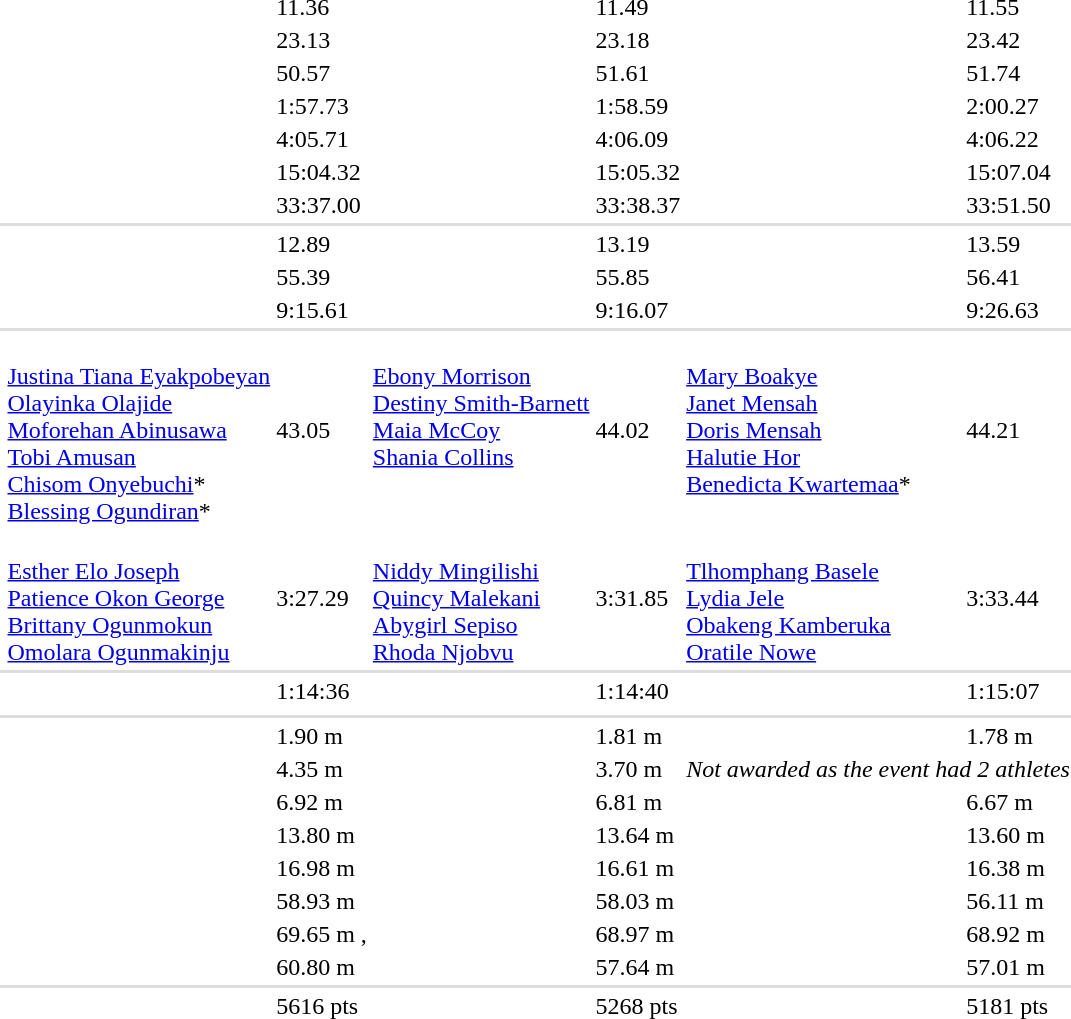<table>
<tr>
<td></td>
<td></td>
<td>11.36</td>
<td></td>
<td>11.49</td>
<td></td>
<td>11.55</td>
</tr>
<tr>
<td></td>
<td></td>
<td>23.13</td>
<td></td>
<td>23.18</td>
<td></td>
<td>23.42</td>
</tr>
<tr>
<td></td>
<td></td>
<td>50.57</td>
<td></td>
<td>51.61</td>
<td></td>
<td>51.74 </td>
</tr>
<tr>
<td></td>
<td></td>
<td>1:57.73</td>
<td></td>
<td>1:58.59</td>
<td></td>
<td>2:00.27</td>
</tr>
<tr>
<td></td>
<td></td>
<td>4:05.71 </td>
<td></td>
<td>4:06.09</td>
<td></td>
<td>4:06.22</td>
</tr>
<tr>
<td></td>
<td></td>
<td>15:04.32</td>
<td></td>
<td>15:05.32</td>
<td></td>
<td>15:07.04</td>
</tr>
<tr>
<td></td>
<td></td>
<td>33:37.00</td>
<td></td>
<td>33:38.37</td>
<td></td>
<td>33:51.50</td>
</tr>
<tr bgcolor=#dddddd>
<td colspan=7></td>
</tr>
<tr>
<td></td>
<td></td>
<td>12.89</td>
<td></td>
<td>13.19</td>
<td></td>
<td>13.59</td>
</tr>
<tr>
<td></td>
<td></td>
<td>55.39</td>
<td></td>
<td>55.85</td>
<td></td>
<td>56.41</td>
</tr>
<tr>
<td></td>
<td></td>
<td>9:15.61 </td>
<td></td>
<td>9:16.07</td>
<td></td>
<td>9:26.63</td>
</tr>
<tr bgcolor=#dddddd>
<td colspan=7></td>
</tr>
<tr>
<td></td>
<td valign=top><br><a href='#'>Justina Tiana Eyakpobeyan</a><br><a href='#'>Olayinka Olajide</a><br><a href='#'>Moforehan Abinusawa</a><br><a href='#'>Tobi Amusan</a><br><a href='#'>Chisom Onyebuchi</a>*<br><a href='#'>Blessing Ogundiran</a>*</td>
<td>43.05</td>
<td valign=top><br><a href='#'>Ebony Morrison</a><br><a href='#'>Destiny Smith-Barnett</a><br><a href='#'>Maia McCoy</a><br><a href='#'>Shania Collins</a></td>
<td>44.02</td>
<td valign=top><br><a href='#'>Mary Boakye</a><br><a href='#'>Janet Mensah</a><br><a href='#'>Doris Mensah</a><br><a href='#'>Halutie Hor</a><br><a href='#'>Benedicta Kwartemaa</a>*</td>
<td>44.21</td>
</tr>
<tr>
<td></td>
<td><br><a href='#'>Esther Elo Joseph</a><br><a href='#'>Patience Okon George</a><br><a href='#'>Brittany Ogunmokun</a><br><a href='#'>Omolara Ogunmakinju</a></td>
<td>3:27.29</td>
<td><br><a href='#'>Niddy Mingilishi</a><br><a href='#'>Quincy Malekani</a><br><a href='#'>Abygirl Sepiso</a><br><a href='#'>Rhoda Njobvu</a></td>
<td>3:31.85 </td>
<td><br><a href='#'>Tlhomphang Basele</a><br><a href='#'>Lydia Jele</a><br><a href='#'>Obakeng Kamberuka</a><br><a href='#'>Oratile Nowe</a></td>
<td>3:33.44</td>
</tr>
<tr bgcolor=#dddddd>
<td colspan=7></td>
</tr>
<tr>
<td></td>
<td></td>
<td>1:14:36</td>
<td></td>
<td>1:14:40</td>
<td></td>
<td>1:15:07</td>
</tr>
<tr>
<td></td>
<td></td>
<td></td>
<td></td>
<td></td>
<td></td>
<td></td>
</tr>
<tr bgcolor=#dddddd>
<td colspan=7></td>
</tr>
<tr>
<td></td>
<td></td>
<td>1.90 m</td>
<td></td>
<td>1.81 m</td>
<td></td>
<td>1.78 m</td>
</tr>
<tr>
<td></td>
<td></td>
<td>4.35 m </td>
<td></td>
<td>3.70 m</td>
<td colspan=2 align=center><em>Not awarded as the event had 2 athletes</em></td>
</tr>
<tr>
<td></td>
<td></td>
<td>6.92 m </td>
<td></td>
<td>6.81 m </td>
<td></td>
<td>6.67 m </td>
</tr>
<tr>
<td></td>
<td></td>
<td>13.80 m</td>
<td></td>
<td>13.64 m</td>
<td></td>
<td>13.60 m</td>
</tr>
<tr>
<td></td>
<td></td>
<td>16.98 m</td>
<td></td>
<td>16.61 m</td>
<td></td>
<td>16.38 m</td>
</tr>
<tr>
<td></td>
<td></td>
<td>58.93 m</td>
<td></td>
<td>58.03 m</td>
<td></td>
<td>56.11 m</td>
</tr>
<tr>
<td></td>
<td></td>
<td>69.65 m , </td>
<td></td>
<td>68.97 m</td>
<td></td>
<td>68.92 m</td>
</tr>
<tr>
<td></td>
<td></td>
<td>60.80 m </td>
<td></td>
<td>57.64 m</td>
<td></td>
<td>57.01 m </td>
</tr>
<tr bgcolor=#dddddd>
<td colspan=7></td>
</tr>
<tr>
<td></td>
<td></td>
<td>5616 pts</td>
<td></td>
<td>5268 pts</td>
<td></td>
<td>5181 pts</td>
</tr>
</table>
